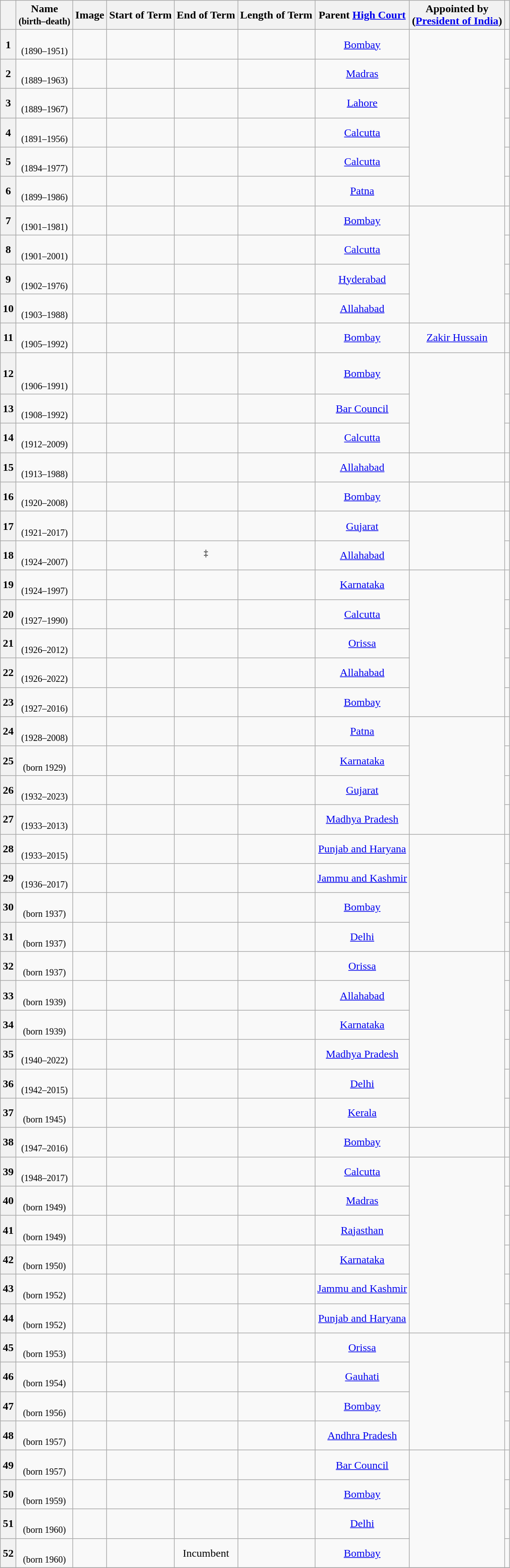<table class="wikitable sortable" style="text-align:center">
<tr>
<th scope=col></th>
<th scope=col>Name<br><small>(birth–death)</small></th>
<th scope=col  class=unsortable>Image</th>
<th scope=col>Start of Term</th>
<th scope=col>End of Term</th>
<th scope=col>Length of Term</th>
<th scope=col>Parent <a href='#'>High Court</a></th>
<th scope=col>Appointed by<br>(<a href='#'>President of India</a>)</th>
<th scope=col class=unsortable></th>
</tr>
<tr>
<th scope=row>1</th>
<td><br><small>(1890–1951)</small></td>
<td></td>
<td></td>
<td><sup></sup></td>
<td></td>
<td><a href='#'>Bombay</a></td>
<td rowspan=6 align=center></td>
<td></td>
</tr>
<tr>
<th scope=row>2</th>
<td><br><small>(1889–1963)</small></td>
<td></td>
<td></td>
<td></td>
<td></td>
<td><a href='#'>Madras</a></td>
<td></td>
</tr>
<tr>
<th scope=row>3</th>
<td><br><small>(1889–1967)</small></td>
<td></td>
<td></td>
<td></td>
<td></td>
<td><a href='#'>Lahore</a></td>
<td></td>
</tr>
<tr>
<th scope=row>4</th>
<td><br><small>(1891–1956)</small></td>
<td></td>
<td></td>
<td><sup></sup></td>
<td></td>
<td><a href='#'>Calcutta</a></td>
<td></td>
</tr>
<tr>
<th scope=row>5</th>
<td><br><small>(1894–1977)</small></td>
<td></td>
<td></td>
<td></td>
<td></td>
<td><a href='#'>Calcutta</a></td>
<td></td>
</tr>
<tr>
<th scope=row>6</th>
<td><br><small>(1899–1986)</small></td>
<td></td>
<td></td>
<td></td>
<td></td>
<td><a href='#'>Patna</a></td>
<td></td>
</tr>
<tr>
<th scope=row>7</th>
<td><br><small>(1901–1981)</small></td>
<td></td>
<td></td>
<td></td>
<td></td>
<td><a href='#'>Bombay</a></td>
<td rowspan=4 align=center></td>
<td></td>
</tr>
<tr>
<th scope=row>8</th>
<td><br><small>(1901–2001)</small></td>
<td></td>
<td></td>
<td></td>
<td></td>
<td><a href='#'>Calcutta</a></td>
<td></td>
</tr>
<tr>
<th scope=row>9</th>
<td><br><small>(1902–1976)</small></td>
<td></td>
<td></td>
<td><sup></sup></td>
<td></td>
<td><a href='#'>Hyderabad</a></td>
<td></td>
</tr>
<tr>
<th scope=row>10</th>
<td><br><small>(1903–1988)</small></td>
<td></td>
<td></td>
<td></td>
<td></td>
<td><a href='#'>Allahabad</a></td>
<td></td>
</tr>
<tr>
<th scope=row>11</th>
<td><br><small>(1905–1992)</small></td>
<td></td>
<td></td>
<td></td>
<td></td>
<td><a href='#'>Bombay</a></td>
<td colspan=1 align=center><a href='#'>Zakir Hussain</a></td>
<td></td>
</tr>
<tr>
<th scope=row>12</th>
<td><br><br><small>(1906–1991)</small></td>
<td></td>
<td></td>
<td></td>
<td></td>
<td><a href='#'>Bombay</a></td>
<td rowspan=3 align=center></td>
<td></td>
</tr>
<tr>
<th scope=row>13</th>
<td><br><small>(1908–1992)</small></td>
<td></td>
<td></td>
<td></td>
<td></td>
<td><a href='#'>Bar Council</a></td>
<td></td>
</tr>
<tr>
<th scope=row>14</th>
<td><br><small>(1912–2009)</small></td>
<td></td>
<td></td>
<td></td>
<td></td>
<td><a href='#'>Calcutta</a></td>
<td></td>
</tr>
<tr>
<th scope=row>15</th>
<td><br><small>(1913–1988)</small></td>
<td></td>
<td></td>
<td></td>
<td></td>
<td><a href='#'>Allahabad</a></td>
<td rowspan=1 align=center></td>
<td></td>
</tr>
<tr>
<th scope=row>16</th>
<td><br><small>(1920–2008)</small></td>
<td></td>
<td></td>
<td></td>
<td></td>
<td><a href='#'>Bombay</a></td>
<td rowspan=1 align=center></td>
<td></td>
</tr>
<tr>
<th scope=row>17</th>
<td><br><small>(1921–2017)</small></td>
<td></td>
<td></td>
<td></td>
<td></td>
<td><a href='#'>Gujarat</a></td>
<td rowspan=2 align=center></td>
<td></td>
</tr>
<tr>
<th scope=row>18</th>
<td><br><small>(1924–2007)</small></td>
<td></td>
<td></td>
<td><sup>‡</sup></td>
<td></td>
<td><a href='#'>Allahabad</a></td>
<td></td>
</tr>
<tr>
<th scope=row>19</th>
<td><br><small>(1924–1997)</small></td>
<td></td>
<td></td>
<td></td>
<td></td>
<td><a href='#'>Karnataka</a></td>
<td rowspan=5 align=center></td>
<td></td>
</tr>
<tr>
<th scope=row>20</th>
<td><br><small>(1927–1990)</small></td>
<td></td>
<td></td>
<td><sup></sup></td>
<td></td>
<td><a href='#'>Calcutta</a></td>
<td></td>
</tr>
<tr>
<th scope=row>21</th>
<td><br><small>(1926–2012)</small></td>
<td></td>
<td></td>
<td></td>
<td></td>
<td><a href='#'>Orissa</a></td>
<td></td>
</tr>
<tr>
<th scope=row>22</th>
<td><br><small>(1926–2022)</small></td>
<td></td>
<td></td>
<td></td>
<td></td>
<td><a href='#'>Allahabad</a></td>
<td></td>
</tr>
<tr>
<th scope=row>23</th>
<td><br><small>(1927–2016)</small></td>
<td></td>
<td></td>
<td></td>
<td></td>
<td><a href='#'>Bombay</a></td>
<td></td>
</tr>
<tr>
<th scope=row>24</th>
<td><br><small>(1928–2008)</small></td>
<td></td>
<td></td>
<td></td>
<td></td>
<td><a href='#'>Patna</a></td>
<td rowspan=4 align=center></td>
<td></td>
</tr>
<tr>
<th scope=row>25</th>
<td><br><small>(born 1929)</small></td>
<td></td>
<td></td>
<td></td>
<td></td>
<td><a href='#'>Karnataka</a></td>
<td></td>
</tr>
<tr>
<th scope=row>26</th>
<td><br><small>(1932–2023)</small></td>
<td></td>
<td></td>
<td></td>
<td></td>
<td><a href='#'>Gujarat</a></td>
<td></td>
</tr>
<tr>
<th scope=row>27</th>
<td><br><small>(1933–2013)</small></td>
<td></td>
<td></td>
<td></td>
<td></td>
<td><a href='#'>Madhya Pradesh</a></td>
<td></td>
</tr>
<tr>
<th scope=row>28</th>
<td><br><small>(1933–2015)</small></td>
<td></td>
<td></td>
<td></td>
<td></td>
<td><a href='#'>Punjab and Haryana</a></td>
<td rowspan=4 align=center></td>
<td></td>
</tr>
<tr>
<th scope=row>29</th>
<td><br><small>(1936–2017)</small></td>
<td></td>
<td></td>
<td></td>
<td></td>
<td><a href='#'>Jammu and Kashmir</a></td>
<td></td>
</tr>
<tr>
<th scope=row>30</th>
<td><br><small>(born 1937)</small></td>
<td></td>
<td></td>
<td></td>
<td></td>
<td><a href='#'>Bombay</a></td>
<td></td>
</tr>
<tr>
<th scope=row>31</th>
<td><br><small>(born 1937)</small></td>
<td></td>
<td></td>
<td></td>
<td></td>
<td><a href='#'>Delhi</a></td>
<td></td>
</tr>
<tr>
<th scope=row>32</th>
<td><br><small>(born 1937)</small></td>
<td></td>
<td></td>
<td></td>
<td></td>
<td><a href='#'>Orissa</a></td>
<td rowspan=6 align=center></td>
<td></td>
</tr>
<tr>
<th scope=row>33</th>
<td><br><small>(born 1939)</small></td>
<td></td>
<td></td>
<td></td>
<td></td>
<td><a href='#'>Allahabad</a></td>
<td></td>
</tr>
<tr>
<th scope=row>34</th>
<td><br><small>(born 1939)</small></td>
<td></td>
<td></td>
<td></td>
<td></td>
<td><a href='#'>Karnataka</a></td>
<td></td>
</tr>
<tr>
<th scope=row>35</th>
<td><br><small>(1940–2022)</small></td>
<td></td>
<td></td>
<td></td>
<td></td>
<td><a href='#'>Madhya Pradesh</a></td>
<td></td>
</tr>
<tr>
<th scope=row>36</th>
<td><br><small>(1942–2015)</small></td>
<td></td>
<td></td>
<td></td>
<td></td>
<td><a href='#'>Delhi</a></td>
<td></td>
</tr>
<tr>
<th scope=row>37</th>
<td><br><small>(born 1945)</small></td>
<td></td>
<td></td>
<td></td>
<td></td>
<td><a href='#'>Kerala</a></td>
<td></td>
</tr>
<tr>
<th scope=row>38</th>
<td><br><small>(1947–2016)</small></td>
<td></td>
<td></td>
<td></td>
<td></td>
<td><a href='#'>Bombay</a></td>
<td rowspan=1 align=center></td>
<td></td>
</tr>
<tr>
<th scope=row>39</th>
<td><br><small>(1948–2017)</small></td>
<td></td>
<td></td>
<td></td>
<td></td>
<td><a href='#'>Calcutta</a></td>
<td rowspan="6"></td>
<td></td>
</tr>
<tr>
<th scope=row>40</th>
<td><br><small>(born 1949)</small></td>
<td></td>
<td></td>
<td></td>
<td></td>
<td><a href='#'>Madras</a></td>
<td></td>
</tr>
<tr>
<th scope=row>41</th>
<td><br><small>(born 1949)</small></td>
<td></td>
<td></td>
<td></td>
<td></td>
<td><a href='#'>Rajasthan</a></td>
<td></td>
</tr>
<tr>
<th scope=row>42</th>
<td><br><small>(born 1950)</small></td>
<td></td>
<td></td>
<td></td>
<td></td>
<td><a href='#'>Karnataka</a></td>
<td></td>
</tr>
<tr>
<th scope=row>43</th>
<td><br><small>(born 1952)</small></td>
<td></td>
<td></td>
<td></td>
<td></td>
<td><a href='#'>Jammu and Kashmir</a></td>
<td></td>
</tr>
<tr>
<th scope=row>44</th>
<td><br><small>(born 1952)</small></td>
<td></td>
<td></td>
<td></td>
<td></td>
<td><a href='#'>Punjab and Haryana</a></td>
<td></td>
</tr>
<tr>
<th scope=row>45</th>
<td><br><small>(born 1953)</small></td>
<td></td>
<td></td>
<td></td>
<td></td>
<td><a href='#'>Orissa</a></td>
<td rowspan="4"></td>
<td></td>
</tr>
<tr>
<th scope=row>46</th>
<td><br><small>(born 1954)</small></td>
<td></td>
<td></td>
<td></td>
<td></td>
<td><a href='#'>Gauhati</a></td>
<td></td>
</tr>
<tr>
<th scope=row>47</th>
<td><br><small>(born 1956)</small></td>
<td></td>
<td></td>
<td></td>
<td></td>
<td><a href='#'>Bombay</a></td>
<td></td>
</tr>
<tr>
<th scope=row>48</th>
<td><br><small>(born 1957)</small></td>
<td></td>
<td></td>
<td></td>
<td></td>
<td><a href='#'>Andhra Pradesh</a></td>
<td></td>
</tr>
<tr>
<th scope=row>49</th>
<td><br><small>(born 1957)</small></td>
<td></td>
<td></td>
<td></td>
<td></td>
<td><a href='#'>Bar Council</a></td>
<td rowspan="4"></td>
<td></td>
</tr>
<tr>
<th scope=row>50</th>
<td><br><small>(born 1959)</small></td>
<td></td>
<td></td>
<td></td>
<td></td>
<td><a href='#'>Bombay</a></td>
<td></td>
</tr>
<tr>
<th scope=row>51</th>
<td><br><small>(born 1960)</small></td>
<td></td>
<td></td>
<td></td>
<td></td>
<td><a href='#'>Delhi</a></td>
<td></td>
</tr>
<tr>
<th scope=row>52</th>
<td><br><small>(born 1960)</small></td>
<td></td>
<td></td>
<td>Incumbent</td>
<td></td>
<td><a href='#'>Bombay</a></td>
<td></td>
</tr>
<tr>
</tr>
</table>
